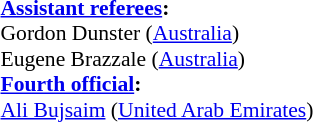<table width=100% style="font-size: 90%">
<tr>
<td><br><strong><a href='#'>Assistant referees</a>:</strong>
<br>Gordon Dunster (<a href='#'>Australia</a>)
<br>Eugene Brazzale (<a href='#'>Australia</a>)
<br><strong><a href='#'>Fourth official</a>:</strong>
<br><a href='#'>Ali Bujsaim</a> (<a href='#'>United Arab Emirates</a>)</td>
</tr>
</table>
